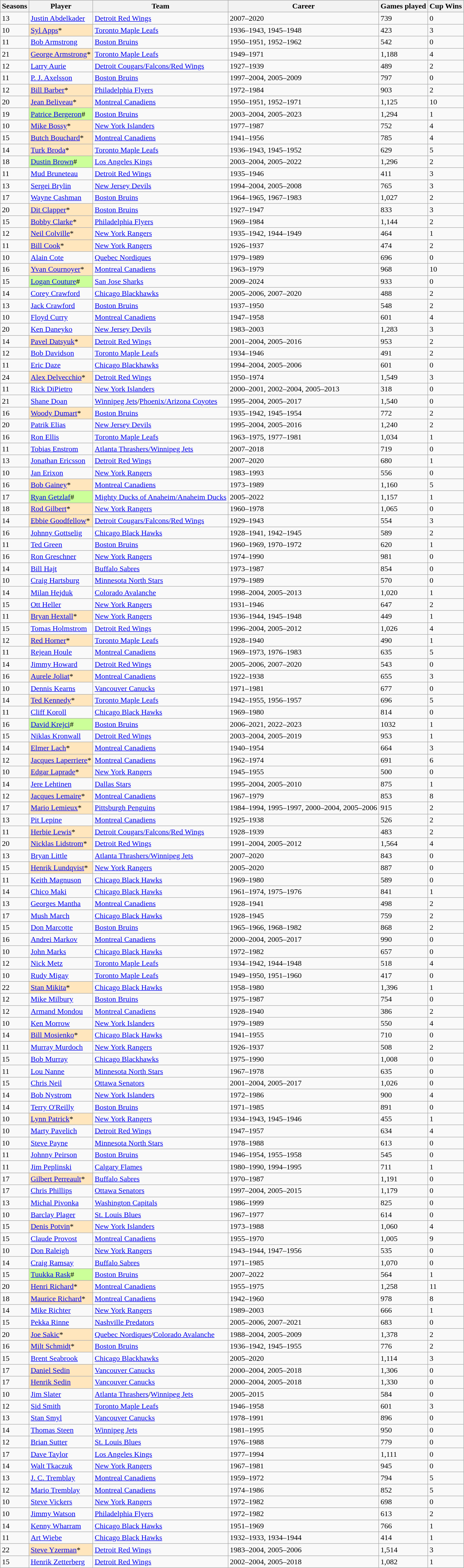<table class="wikitable sortable">
<tr>
<th>Seasons</th>
<th>Player</th>
<th>Team</th>
<th>Career</th>
<th>Games played</th>
<th>Cup Wins</th>
</tr>
<tr>
<td>13</td>
<td><a href='#'>Justin Abdelkader</a></td>
<td><a href='#'>Detroit Red Wings</a></td>
<td>2007–2020</td>
<td>739</td>
<td>0</td>
</tr>
<tr>
<td>10</td>
<td bgcolor="#FFE6BD"><a href='#'>Syl Apps</a>*</td>
<td><a href='#'>Toronto Maple Leafs</a></td>
<td>1936–1943, 1945–1948</td>
<td>423</td>
<td>3</td>
</tr>
<tr>
<td>11</td>
<td><a href='#'>Bob Armstrong</a></td>
<td><a href='#'>Boston Bruins</a></td>
<td>1950–1951, 1952–1962</td>
<td>542</td>
<td>0</td>
</tr>
<tr>
<td>21</td>
<td bgcolor="#FFE6BD"><a href='#'>George Armstrong</a>*</td>
<td><a href='#'>Toronto Maple Leafs</a></td>
<td>1949–1971</td>
<td>1,188</td>
<td>4</td>
</tr>
<tr>
<td>12</td>
<td><a href='#'>Larry Aurie</a></td>
<td><a href='#'>Detroit Cougars/Falcons/Red Wings</a></td>
<td>1927–1939</td>
<td>489</td>
<td>2</td>
</tr>
<tr>
<td>11</td>
<td><a href='#'>P. J. Axelsson</a></td>
<td><a href='#'>Boston Bruins</a></td>
<td>1997–2004, 2005–2009</td>
<td>797</td>
<td>0</td>
</tr>
<tr>
<td>12</td>
<td bgcolor="#FFE6BD"><a href='#'>Bill Barber</a>*</td>
<td><a href='#'>Philadelphia Flyers</a></td>
<td>1972–1984</td>
<td>903</td>
<td>2</td>
</tr>
<tr>
<td>20</td>
<td bgcolor="#FFE6BD"><a href='#'>Jean Beliveau</a>*</td>
<td><a href='#'>Montreal Canadiens</a></td>
<td>1950–1951, 1952–1971</td>
<td>1,125</td>
<td>10</td>
</tr>
<tr>
<td>19</td>
<td bgcolor="#CCFF99"><a href='#'>Patrice Bergeron</a>#</td>
<td><a href='#'>Boston Bruins</a></td>
<td>2003–2004, 2005–2023</td>
<td>1,294</td>
<td>1</td>
</tr>
<tr>
<td>10</td>
<td bgcolor="#FFE6BD"><a href='#'>Mike Bossy</a>*</td>
<td><a href='#'>New York Islanders</a></td>
<td>1977–1987</td>
<td>752</td>
<td>4</td>
</tr>
<tr>
<td>15</td>
<td bgcolor="#FFE6BD"><a href='#'>Butch Bouchard</a>*</td>
<td><a href='#'>Montreal Canadiens</a></td>
<td>1941–1956</td>
<td>785</td>
<td>4</td>
</tr>
<tr>
<td>14</td>
<td bgcolor="#FFE6BD"><a href='#'>Turk Broda</a>*</td>
<td><a href='#'>Toronto Maple Leafs</a></td>
<td>1936–1943, 1945–1952</td>
<td>629</td>
<td>5</td>
</tr>
<tr>
<td>18</td>
<td bgcolor="#CCFF99"><a href='#'>Dustin Brown</a>#</td>
<td><a href='#'>Los Angeles Kings</a></td>
<td>2003–2004, 2005–2022</td>
<td>1,296</td>
<td>2</td>
</tr>
<tr>
<td>11</td>
<td><a href='#'>Mud Bruneteau</a></td>
<td><a href='#'>Detroit Red Wings</a></td>
<td>1935–1946</td>
<td>411</td>
<td>3</td>
</tr>
<tr>
<td>13</td>
<td><a href='#'>Sergei Brylin</a></td>
<td><a href='#'>New Jersey Devils</a></td>
<td>1994–2004, 2005–2008</td>
<td>765</td>
<td>3</td>
</tr>
<tr>
<td>17</td>
<td><a href='#'>Wayne Cashman</a></td>
<td><a href='#'>Boston Bruins</a></td>
<td>1964–1965, 1967–1983</td>
<td>1,027</td>
<td>2</td>
</tr>
<tr>
<td>20</td>
<td bgcolor="#FFE6BD"><a href='#'>Dit Clapper</a>*</td>
<td><a href='#'>Boston Bruins</a></td>
<td>1927–1947</td>
<td>833</td>
<td>3</td>
</tr>
<tr>
<td>15</td>
<td bgcolor="#FFE6BD"><a href='#'>Bobby Clarke</a>*</td>
<td><a href='#'>Philadelphia Flyers</a></td>
<td>1969–1984</td>
<td>1,144</td>
<td>2</td>
</tr>
<tr>
<td>12</td>
<td bgcolor="#FFE6BD"><a href='#'>Neil Colville</a>*</td>
<td><a href='#'>New York Rangers</a></td>
<td>1935–1942, 1944–1949</td>
<td>464</td>
<td>1</td>
</tr>
<tr>
<td>11</td>
<td bgcolor="#FFE6BD"><a href='#'>Bill Cook</a>*</td>
<td><a href='#'>New York Rangers</a></td>
<td>1926–1937</td>
<td>474</td>
<td>2</td>
</tr>
<tr>
<td>10</td>
<td><a href='#'>Alain Cote</a></td>
<td><a href='#'>Quebec Nordiques</a></td>
<td>1979–1989</td>
<td>696</td>
<td>0</td>
</tr>
<tr>
<td>16</td>
<td bgcolor="#FFE6BD"><a href='#'>Yvan Cournoyer</a>*</td>
<td><a href='#'>Montreal Canadiens</a></td>
<td>1963–1979</td>
<td>968</td>
<td>10</td>
</tr>
<tr>
<td>15</td>
<td bgcolor="#CCFF99"><a href='#'>Logan Couture</a>#</td>
<td><a href='#'>San Jose Sharks</a></td>
<td>2009–2024</td>
<td>933</td>
<td>0</td>
</tr>
<tr>
<td>14</td>
<td><a href='#'>Corey Crawford</a></td>
<td><a href='#'>Chicago Blackhawks</a></td>
<td>2005–2006, 2007–2020</td>
<td>488</td>
<td>2</td>
</tr>
<tr>
<td>13</td>
<td><a href='#'>Jack Crawford</a></td>
<td><a href='#'>Boston Bruins</a></td>
<td>1937–1950</td>
<td>548</td>
<td>2</td>
</tr>
<tr>
<td>10</td>
<td><a href='#'>Floyd Curry</a></td>
<td><a href='#'>Montreal Canadiens</a></td>
<td>1947–1958</td>
<td>601</td>
<td>4</td>
</tr>
<tr>
<td>20</td>
<td><a href='#'>Ken Daneyko</a></td>
<td><a href='#'>New Jersey Devils</a></td>
<td>1983–2003</td>
<td>1,283</td>
<td>3</td>
</tr>
<tr>
<td>14</td>
<td bgcolor="#FFE6BD"><a href='#'>Pavel Datsyuk</a>*</td>
<td><a href='#'>Detroit Red Wings</a></td>
<td>2001–2004, 2005–2016</td>
<td>953</td>
<td>2</td>
</tr>
<tr>
<td>12</td>
<td><a href='#'>Bob Davidson</a></td>
<td><a href='#'>Toronto Maple Leafs</a></td>
<td>1934–1946</td>
<td>491</td>
<td>2</td>
</tr>
<tr>
<td>11</td>
<td><a href='#'>Eric Daze</a></td>
<td><a href='#'>Chicago Blackhawks</a></td>
<td>1994–2004, 2005–2006</td>
<td>601</td>
<td>0</td>
</tr>
<tr>
<td>24</td>
<td bgcolor="#FFE6BD"><a href='#'>Alex Delvecchio</a>*</td>
<td><a href='#'>Detroit Red Wings</a></td>
<td>1950–1974</td>
<td>1,549</td>
<td>3</td>
</tr>
<tr>
<td>11</td>
<td><a href='#'>Rick DiPietro</a></td>
<td><a href='#'>New York Islanders</a></td>
<td>2000–2001, 2002–2004, 2005–2013</td>
<td>318</td>
<td>0</td>
</tr>
<tr>
<td>21</td>
<td><a href='#'>Shane Doan</a></td>
<td><a href='#'>Winnipeg Jets</a>/<a href='#'>Phoenix/Arizona Coyotes</a></td>
<td>1995–2004, 2005–2017</td>
<td>1,540</td>
<td>0</td>
</tr>
<tr>
<td>16</td>
<td bgcolor="#FFE6BD"><a href='#'>Woody Dumart</a>*</td>
<td><a href='#'>Boston Bruins</a></td>
<td>1935–1942, 1945–1954</td>
<td>772</td>
<td>2</td>
</tr>
<tr>
<td>20</td>
<td><a href='#'>Patrik Elias</a></td>
<td><a href='#'>New Jersey Devils</a></td>
<td>1995–2004, 2005–2016</td>
<td>1,240</td>
<td>2</td>
</tr>
<tr>
<td>16</td>
<td><a href='#'>Ron Ellis</a></td>
<td><a href='#'>Toronto Maple Leafs</a></td>
<td>1963–1975, 1977–1981</td>
<td>1,034</td>
<td>1</td>
</tr>
<tr>
<td>11</td>
<td><a href='#'>Tobias Enstrom</a></td>
<td><a href='#'>Atlanta Thrashers/Winnipeg Jets</a></td>
<td>2007–2018</td>
<td>719</td>
<td>0</td>
</tr>
<tr>
<td>13</td>
<td><a href='#'>Jonathan Ericsson</a></td>
<td><a href='#'>Detroit Red Wings</a></td>
<td>2007–2020</td>
<td>680</td>
<td>1</td>
</tr>
<tr>
<td>10</td>
<td><a href='#'>Jan Erixon</a></td>
<td><a href='#'>New York Rangers</a></td>
<td>1983–1993</td>
<td>556</td>
<td>0</td>
</tr>
<tr>
<td>16</td>
<td bgcolor="#FFE6BD"><a href='#'>Bob Gainey</a>*</td>
<td><a href='#'>Montreal Canadiens</a></td>
<td>1973–1989</td>
<td>1,160</td>
<td>5</td>
</tr>
<tr>
<td>17</td>
<td bgcolor="#CCFF99"><a href='#'>Ryan Getzlaf</a>#</td>
<td><a href='#'>Mighty Ducks of Anaheim/Anaheim Ducks</a></td>
<td>2005–2022</td>
<td>1,157</td>
<td>1</td>
</tr>
<tr>
<td>18</td>
<td bgcolor="#FFE6BD"><a href='#'>Rod Gilbert</a>*</td>
<td><a href='#'>New York Rangers</a></td>
<td>1960–1978</td>
<td>1,065</td>
<td>0</td>
</tr>
<tr>
<td>14</td>
<td bgcolor="#FFE6BD"><a href='#'>Ebbie Goodfellow</a>*</td>
<td><a href='#'>Detroit Cougars/Falcons/Red Wings</a></td>
<td>1929–1943</td>
<td>554</td>
<td>3</td>
</tr>
<tr>
<td>16</td>
<td><a href='#'>Johnny Gottselig</a></td>
<td><a href='#'>Chicago Black Hawks</a></td>
<td>1928–1941, 1942–1945</td>
<td>589</td>
<td>2</td>
</tr>
<tr>
<td>11</td>
<td><a href='#'>Ted Green</a></td>
<td><a href='#'>Boston Bruins</a></td>
<td>1960–1969, 1970–1972</td>
<td>620</td>
<td>1</td>
</tr>
<tr>
<td>16</td>
<td><a href='#'>Ron Greschner</a></td>
<td><a href='#'>New York Rangers</a></td>
<td>1974–1990</td>
<td>981</td>
<td>0</td>
</tr>
<tr>
<td>14</td>
<td><a href='#'>Bill Hajt</a></td>
<td><a href='#'>Buffalo Sabres</a></td>
<td>1973–1987</td>
<td>854</td>
<td>0</td>
</tr>
<tr>
<td>10</td>
<td><a href='#'>Craig Hartsburg</a></td>
<td><a href='#'>Minnesota North Stars</a></td>
<td>1979–1989</td>
<td>570</td>
<td>0</td>
</tr>
<tr>
<td>14</td>
<td><a href='#'>Milan Hejduk</a></td>
<td><a href='#'>Colorado Avalanche</a></td>
<td>1998–2004, 2005–2013</td>
<td>1,020</td>
<td>1</td>
</tr>
<tr>
<td>15</td>
<td><a href='#'>Ott Heller</a></td>
<td><a href='#'>New York Rangers</a></td>
<td>1931–1946</td>
<td>647</td>
<td>2</td>
</tr>
<tr>
<td>11</td>
<td bgcolor="#FFE6BD"><a href='#'>Bryan Hextall</a>*</td>
<td><a href='#'>New York Rangers</a></td>
<td>1936–1944, 1945–1948</td>
<td>449</td>
<td>1</td>
</tr>
<tr>
<td>15</td>
<td><a href='#'>Tomas Holmstrom</a></td>
<td><a href='#'>Detroit Red Wings</a></td>
<td>1996–2004, 2005–2012</td>
<td>1,026</td>
<td>4</td>
</tr>
<tr>
<td>12</td>
<td bgcolor="#FFE6BD"><a href='#'>Red Horner</a>*</td>
<td><a href='#'>Toronto Maple Leafs</a></td>
<td>1928–1940</td>
<td>490</td>
<td>1</td>
</tr>
<tr>
<td>11</td>
<td><a href='#'>Rejean Houle</a></td>
<td><a href='#'>Montreal Canadiens</a></td>
<td>1969–1973, 1976–1983</td>
<td>635</td>
<td>5</td>
</tr>
<tr>
<td>14</td>
<td><a href='#'>Jimmy Howard</a></td>
<td><a href='#'>Detroit Red Wings</a></td>
<td>2005–2006, 2007–2020</td>
<td>543</td>
<td>0</td>
</tr>
<tr>
<td>16</td>
<td bgcolor="#FFE6BD"><a href='#'>Aurele Joliat</a>*</td>
<td><a href='#'>Montreal Canadiens</a></td>
<td>1922–1938</td>
<td>655</td>
<td>3</td>
</tr>
<tr>
<td>10</td>
<td><a href='#'>Dennis Kearns</a></td>
<td><a href='#'>Vancouver Canucks</a></td>
<td>1971–1981</td>
<td>677</td>
<td>0</td>
</tr>
<tr>
<td>14</td>
<td bgcolor="#FFE6BD"><a href='#'>Ted Kennedy</a>*</td>
<td><a href='#'>Toronto Maple Leafs</a></td>
<td>1942–1955, 1956–1957</td>
<td>696</td>
<td>5</td>
</tr>
<tr>
<td>11</td>
<td><a href='#'>Cliff Koroll</a></td>
<td><a href='#'>Chicago Black Hawks</a></td>
<td>1969–1980</td>
<td>814</td>
<td>0</td>
</tr>
<tr>
<td>16</td>
<td bgcolor="#CCFF99"><a href='#'>David Krejci</a>#</td>
<td><a href='#'>Boston Bruins</a></td>
<td>2006–2021, 2022–2023</td>
<td>1032</td>
<td>1</td>
</tr>
<tr>
<td>15</td>
<td><a href='#'>Niklas Kronwall</a></td>
<td><a href='#'>Detroit Red Wings</a></td>
<td>2003–2004, 2005–2019</td>
<td>953</td>
<td>1</td>
</tr>
<tr>
<td>14</td>
<td bgcolor="#FFE6BD"><a href='#'>Elmer Lach</a>*</td>
<td><a href='#'>Montreal Canadiens</a></td>
<td>1940–1954</td>
<td>664</td>
<td>3</td>
</tr>
<tr>
<td>12</td>
<td bgcolor="#FFE6BD"><a href='#'>Jacques Laperriere</a>*</td>
<td><a href='#'>Montreal Canadiens</a></td>
<td>1962–1974</td>
<td>691</td>
<td>6</td>
</tr>
<tr>
<td>10</td>
<td bgcolor="#FFE6BD"><a href='#'>Edgar Laprade</a>*</td>
<td><a href='#'>New York Rangers</a></td>
<td>1945–1955</td>
<td>500</td>
<td>0</td>
</tr>
<tr>
<td>14</td>
<td><a href='#'>Jere Lehtinen</a></td>
<td><a href='#'>Dallas Stars</a></td>
<td>1995–2004, 2005–2010</td>
<td>875</td>
<td>1</td>
</tr>
<tr>
<td>12</td>
<td bgcolor="#FFE6BD"><a href='#'>Jacques Lemaire</a>*</td>
<td><a href='#'>Montreal Canadiens</a></td>
<td>1967–1979</td>
<td>853</td>
<td>8</td>
</tr>
<tr>
<td>17</td>
<td bgcolor="#FFE6BD"><a href='#'>Mario Lemieux</a>*</td>
<td><a href='#'>Pittsburgh Penguins</a></td>
<td>1984–1994, 1995–1997, 2000–2004, 2005–2006</td>
<td>915</td>
<td>2</td>
</tr>
<tr>
<td>13</td>
<td><a href='#'>Pit Lepine</a></td>
<td><a href='#'>Montreal Canadiens</a></td>
<td>1925–1938</td>
<td>526</td>
<td>2</td>
</tr>
<tr>
<td>11</td>
<td bgcolor="#FFE6BD"><a href='#'>Herbie Lewis</a>*</td>
<td><a href='#'>Detroit Cougars/Falcons/Red Wings</a></td>
<td>1928–1939</td>
<td>483</td>
<td>2</td>
</tr>
<tr>
<td>20</td>
<td bgcolor="#FFE6BD"><a href='#'>Nicklas Lidstrom</a>*</td>
<td><a href='#'>Detroit Red Wings</a></td>
<td>1991–2004, 2005–2012</td>
<td>1,564</td>
<td>4</td>
</tr>
<tr>
<td>13</td>
<td><a href='#'>Bryan Little</a></td>
<td><a href='#'>Atlanta Thrashers/Winnipeg Jets</a></td>
<td>2007–2020</td>
<td>843</td>
<td>0</td>
</tr>
<tr>
<td>15</td>
<td bgcolor="FFE6BD"><a href='#'>Henrik Lundqvist</a>*</td>
<td><a href='#'>New York Rangers</a></td>
<td>2005–2020</td>
<td>887</td>
<td>0</td>
</tr>
<tr>
<td>11</td>
<td><a href='#'>Keith Magnuson</a></td>
<td><a href='#'>Chicago Black Hawks</a></td>
<td>1969–1980</td>
<td>589</td>
<td>0</td>
</tr>
<tr>
<td>14</td>
<td><a href='#'>Chico Maki</a></td>
<td><a href='#'>Chicago Black Hawks</a></td>
<td>1961–1974, 1975–1976</td>
<td>841</td>
<td>1</td>
</tr>
<tr>
<td>13</td>
<td><a href='#'>Georges Mantha</a></td>
<td><a href='#'>Montreal Canadiens</a></td>
<td>1928–1941</td>
<td>498</td>
<td>2</td>
</tr>
<tr>
<td>17</td>
<td><a href='#'>Mush March</a></td>
<td><a href='#'>Chicago Black Hawks</a></td>
<td>1928–1945</td>
<td>759</td>
<td>2</td>
</tr>
<tr>
<td>15</td>
<td><a href='#'>Don Marcotte</a></td>
<td><a href='#'>Boston Bruins</a></td>
<td>1965–1966, 1968–1982</td>
<td>868</td>
<td>2</td>
</tr>
<tr>
<td>16</td>
<td><a href='#'>Andrei Markov</a></td>
<td><a href='#'>Montreal Canadiens</a></td>
<td>2000–2004, 2005–2017</td>
<td>990</td>
<td>0</td>
</tr>
<tr>
<td>10</td>
<td><a href='#'>John Marks</a></td>
<td><a href='#'>Chicago Black Hawks</a></td>
<td>1972–1982</td>
<td>657</td>
<td>0</td>
</tr>
<tr>
<td>12</td>
<td><a href='#'>Nick Metz</a></td>
<td><a href='#'>Toronto Maple Leafs</a></td>
<td>1934–1942, 1944–1948</td>
<td>518</td>
<td>4</td>
</tr>
<tr>
<td>10</td>
<td><a href='#'>Rudy Migay</a></td>
<td><a href='#'>Toronto Maple Leafs</a></td>
<td>1949–1950, 1951–1960</td>
<td>417</td>
<td>0</td>
</tr>
<tr>
<td>22</td>
<td bgcolor="#FFE6BD"><a href='#'>Stan Mikita</a>*</td>
<td><a href='#'>Chicago Black Hawks</a></td>
<td>1958–1980</td>
<td>1,396</td>
<td>1</td>
</tr>
<tr>
<td>12</td>
<td><a href='#'>Mike Milbury</a></td>
<td><a href='#'>Boston Bruins</a></td>
<td>1975–1987</td>
<td>754</td>
<td>0</td>
</tr>
<tr>
<td>12</td>
<td><a href='#'>Armand Mondou</a></td>
<td><a href='#'>Montreal Canadiens</a></td>
<td>1928–1940</td>
<td>386</td>
<td>2</td>
</tr>
<tr>
<td>10</td>
<td><a href='#'>Ken Morrow</a></td>
<td><a href='#'>New York Islanders</a></td>
<td>1979–1989</td>
<td>550</td>
<td>4</td>
</tr>
<tr>
<td>14</td>
<td bgcolor="#FFE6BD"><a href='#'>Bill Mosienko</a>*</td>
<td><a href='#'>Chicago Black Hawks</a></td>
<td>1941–1955</td>
<td>710</td>
<td>0</td>
</tr>
<tr>
<td>11</td>
<td><a href='#'>Murray Murdoch</a></td>
<td><a href='#'>New York Rangers</a></td>
<td>1926–1937</td>
<td>508</td>
<td>2</td>
</tr>
<tr>
<td>15</td>
<td><a href='#'>Bob Murray</a></td>
<td><a href='#'>Chicago Blackhawks</a></td>
<td>1975–1990</td>
<td>1,008</td>
<td>0</td>
</tr>
<tr>
<td>11</td>
<td><a href='#'>Lou Nanne</a></td>
<td><a href='#'>Minnesota North Stars</a></td>
<td>1967–1978</td>
<td>635</td>
<td>0</td>
</tr>
<tr>
<td>15</td>
<td><a href='#'>Chris Neil</a></td>
<td><a href='#'>Ottawa Senators</a></td>
<td>2001–2004, 2005–2017</td>
<td>1,026</td>
<td>0</td>
</tr>
<tr>
<td>14</td>
<td><a href='#'>Bob Nystrom</a></td>
<td><a href='#'>New York Islanders</a></td>
<td>1972–1986</td>
<td>900</td>
<td>4</td>
</tr>
<tr>
<td>14</td>
<td><a href='#'>Terry O'Reilly</a></td>
<td><a href='#'>Boston Bruins</a></td>
<td>1971–1985</td>
<td>891</td>
<td>0</td>
</tr>
<tr>
<td>10</td>
<td bgcolor="#FFE6BD"><a href='#'>Lynn Patrick</a>*</td>
<td><a href='#'>New York Rangers</a></td>
<td>1934–1943, 1945–1946</td>
<td>455</td>
<td>1</td>
</tr>
<tr>
<td>10</td>
<td><a href='#'>Marty Pavelich</a></td>
<td><a href='#'>Detroit Red Wings</a></td>
<td>1947–1957</td>
<td>634</td>
<td>4</td>
</tr>
<tr>
<td>10</td>
<td><a href='#'>Steve Payne</a></td>
<td><a href='#'>Minnesota North Stars</a></td>
<td>1978–1988</td>
<td>613</td>
<td>0</td>
</tr>
<tr>
<td>11</td>
<td><a href='#'>Johnny Peirson</a></td>
<td><a href='#'>Boston Bruins</a></td>
<td>1946–1954, 1955–1958</td>
<td>545</td>
<td>0</td>
</tr>
<tr>
<td>11</td>
<td><a href='#'>Jim Peplinski</a></td>
<td><a href='#'>Calgary Flames</a></td>
<td>1980–1990, 1994–1995</td>
<td>711</td>
<td>1</td>
</tr>
<tr>
<td>17</td>
<td bgcolor="#FFE6BD"><a href='#'>Gilbert Perreault</a>*</td>
<td><a href='#'>Buffalo Sabres</a></td>
<td>1970–1987</td>
<td>1,191</td>
<td>0</td>
</tr>
<tr>
<td>17</td>
<td><a href='#'>Chris Phillips</a></td>
<td><a href='#'>Ottawa Senators</a></td>
<td>1997–2004, 2005–2015</td>
<td>1,179</td>
<td>0</td>
</tr>
<tr>
<td>13</td>
<td><a href='#'>Michal Pivonka</a></td>
<td><a href='#'>Washington Capitals</a></td>
<td>1986–1999</td>
<td>825</td>
<td>0</td>
</tr>
<tr>
<td>10</td>
<td><a href='#'>Barclay Plager</a></td>
<td><a href='#'>St. Louis Blues</a></td>
<td>1967–1977</td>
<td>614</td>
<td>0</td>
</tr>
<tr>
<td>15</td>
<td bgcolor="#FFE6BD"><a href='#'>Denis Potvin</a>*</td>
<td><a href='#'>New York Islanders</a></td>
<td>1973–1988</td>
<td>1,060</td>
<td>4</td>
</tr>
<tr>
<td>15</td>
<td><a href='#'>Claude Provost</a></td>
<td><a href='#'>Montreal Canadiens</a></td>
<td>1955–1970</td>
<td>1,005</td>
<td>9</td>
</tr>
<tr>
<td>10</td>
<td><a href='#'>Don Raleigh</a></td>
<td><a href='#'>New York Rangers</a></td>
<td>1943–1944, 1947–1956</td>
<td>535</td>
<td>0</td>
</tr>
<tr>
<td>14</td>
<td><a href='#'>Craig Ramsay</a></td>
<td><a href='#'>Buffalo Sabres</a></td>
<td>1971–1985</td>
<td>1,070</td>
<td>0</td>
</tr>
<tr>
<td>15</td>
<td bgcolor="#CCFF99"><a href='#'>Tuukka Rask</a>#</td>
<td><a href='#'>Boston Bruins</a></td>
<td>2007–2022</td>
<td>564</td>
<td>1</td>
</tr>
<tr>
<td>20</td>
<td bgcolor="#FFE6BD"><a href='#'>Henri Richard</a>*</td>
<td><a href='#'>Montreal Canadiens</a></td>
<td>1955–1975</td>
<td>1,258</td>
<td>11</td>
</tr>
<tr>
<td>18</td>
<td bgcolor="#FFE6BD"><a href='#'>Maurice Richard</a>*</td>
<td><a href='#'>Montreal Canadiens</a></td>
<td>1942–1960</td>
<td>978</td>
<td>8</td>
</tr>
<tr>
<td>14</td>
<td><a href='#'>Mike Richter</a></td>
<td><a href='#'>New York Rangers</a></td>
<td>1989–2003</td>
<td>666</td>
<td>1</td>
</tr>
<tr>
<td>15</td>
<td><a href='#'>Pekka Rinne</a></td>
<td><a href='#'>Nashville Predators</a></td>
<td>2005–2006, 2007–2021</td>
<td>683</td>
<td>0</td>
</tr>
<tr>
<td>20</td>
<td bgcolor="#FFE6BD"><a href='#'>Joe Sakic</a>*</td>
<td><a href='#'>Quebec Nordiques</a>/<a href='#'>Colorado Avalanche</a></td>
<td>1988–2004, 2005–2009</td>
<td>1,378</td>
<td>2</td>
</tr>
<tr>
<td>16</td>
<td bgcolor="#FFE6BD"><a href='#'>Milt Schmidt</a>*</td>
<td><a href='#'>Boston Bruins</a></td>
<td>1936–1942, 1945–1955</td>
<td>776</td>
<td>2</td>
</tr>
<tr>
<td>15</td>
<td><a href='#'>Brent Seabrook</a></td>
<td><a href='#'>Chicago Blackhawks</a></td>
<td>2005–2020</td>
<td>1,114</td>
<td>3</td>
</tr>
<tr>
<td>17</td>
<td bgcolor="#FFE6BD"><a href='#'>Daniel Sedin</a></td>
<td><a href='#'>Vancouver Canucks</a></td>
<td>2000–2004, 2005–2018</td>
<td>1,306</td>
<td>0</td>
</tr>
<tr>
<td>17</td>
<td bgcolor="#FFE6BD"><a href='#'>Henrik Sedin</a></td>
<td><a href='#'>Vancouver Canucks</a></td>
<td>2000–2004, 2005–2018</td>
<td>1,330</td>
<td>0</td>
</tr>
<tr>
<td>10</td>
<td><a href='#'>Jim Slater</a></td>
<td><a href='#'>Atlanta Thrashers</a>/<a href='#'>Winnipeg Jets</a></td>
<td>2005–2015</td>
<td>584</td>
<td>0</td>
</tr>
<tr>
<td>12</td>
<td><a href='#'>Sid Smith</a></td>
<td><a href='#'>Toronto Maple Leafs</a></td>
<td>1946–1958</td>
<td>601</td>
<td>3</td>
</tr>
<tr>
<td>13</td>
<td><a href='#'>Stan Smyl</a></td>
<td><a href='#'>Vancouver Canucks</a></td>
<td>1978–1991</td>
<td>896</td>
<td>0</td>
</tr>
<tr>
<td>14</td>
<td><a href='#'>Thomas Steen</a></td>
<td><a href='#'>Winnipeg Jets</a></td>
<td>1981–1995</td>
<td>950</td>
<td>0</td>
</tr>
<tr>
<td>12</td>
<td><a href='#'>Brian Sutter</a></td>
<td><a href='#'>St. Louis Blues</a></td>
<td>1976–1988</td>
<td>779</td>
<td>0</td>
</tr>
<tr>
<td>17</td>
<td><a href='#'>Dave Taylor</a></td>
<td><a href='#'>Los Angeles Kings</a></td>
<td>1977–1994</td>
<td>1,111</td>
<td>0</td>
</tr>
<tr>
<td>14</td>
<td><a href='#'>Walt Tkaczuk</a></td>
<td><a href='#'>New York Rangers</a></td>
<td>1967–1981</td>
<td>945</td>
<td>0</td>
</tr>
<tr>
<td>13</td>
<td><a href='#'>J. C. Tremblay</a></td>
<td><a href='#'>Montreal Canadiens</a></td>
<td>1959–1972</td>
<td>794</td>
<td>5</td>
</tr>
<tr>
<td>12</td>
<td><a href='#'>Mario Tremblay</a></td>
<td><a href='#'>Montreal Canadiens</a></td>
<td>1974–1986</td>
<td>852</td>
<td>5</td>
</tr>
<tr>
<td>10</td>
<td><a href='#'>Steve Vickers</a></td>
<td><a href='#'>New York Rangers</a></td>
<td>1972–1982</td>
<td>698</td>
<td>0</td>
</tr>
<tr>
<td>10</td>
<td><a href='#'>Jimmy Watson</a></td>
<td><a href='#'>Philadelphia Flyers</a></td>
<td>1972–1982</td>
<td>613</td>
<td>2</td>
</tr>
<tr>
<td>14</td>
<td><a href='#'>Kenny Wharram</a></td>
<td><a href='#'>Chicago Black Hawks</a></td>
<td>1951–1969</td>
<td>766</td>
<td>1</td>
</tr>
<tr>
<td>11</td>
<td><a href='#'>Art Wiebe</a></td>
<td><a href='#'>Chicago Black Hawks</a></td>
<td>1932–1933, 1934–1944</td>
<td>414</td>
<td>1</td>
</tr>
<tr>
<td>22</td>
<td bgcolor="#FFE6BD"><a href='#'>Steve Yzerman</a>*</td>
<td><a href='#'>Detroit Red Wings</a></td>
<td>1983–2004, 2005–2006</td>
<td>1,514</td>
<td>3</td>
</tr>
<tr>
<td>15</td>
<td><a href='#'>Henrik Zetterberg</a></td>
<td><a href='#'>Detroit Red Wings</a></td>
<td>2002–2004, 2005–2018</td>
<td>1,082</td>
<td>1</td>
</tr>
</table>
